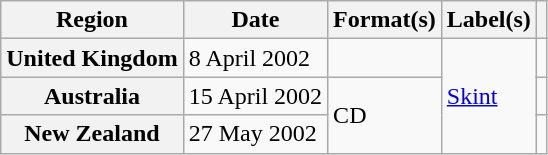<table class="wikitable plainrowheaders">
<tr>
<th scope="col">Region</th>
<th scope="col">Date</th>
<th scope="col">Format(s)</th>
<th scope="col">Label(s)</th>
<th scope="col"></th>
</tr>
<tr>
<th scope="row">United Kingdom</th>
<td>8 April 2002</td>
<td></td>
<td rowspan="3"><a href='#'>Skint</a></td>
<td></td>
</tr>
<tr>
<th scope="row">Australia</th>
<td>15 April 2002</td>
<td rowspan="2">CD</td>
<td></td>
</tr>
<tr>
<th scope="row">New Zealand</th>
<td>27 May 2002</td>
<td></td>
</tr>
</table>
